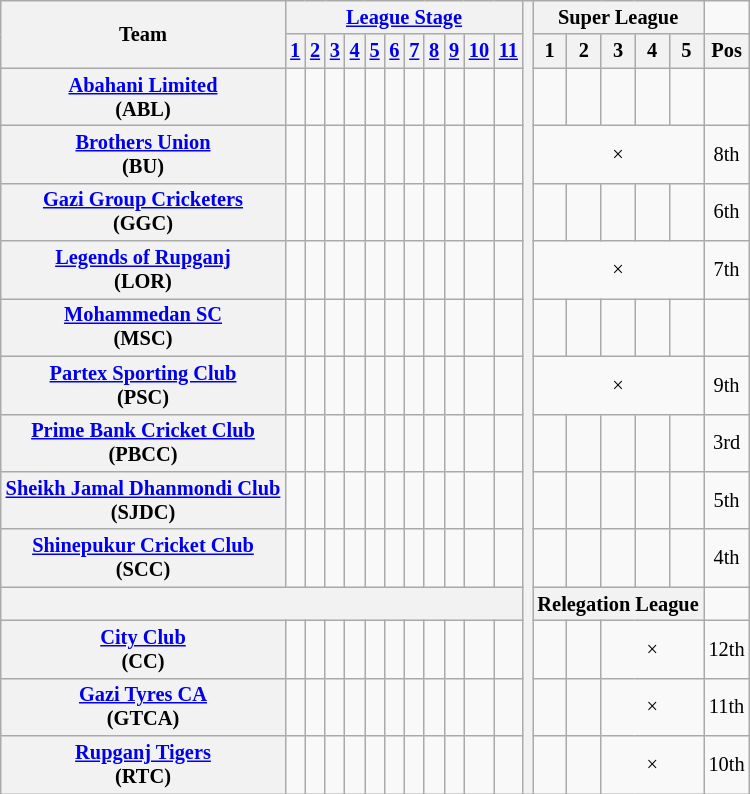<table class="wikitable" style="font-size:85%; text-align:center;">
<tr>
<th style="text-align: center" rowspan=2>Team</th>
<th style="text-align: center" colspan=11><strong><a href='#'>League Stage</a></strong></th>
<th style="text-align: center" rowspan=15></th>
<th style="text-align: center" colspan=5><strong>Super League</strong></th>
</tr>
<tr>
<th><a href='#'>1</a></th>
<th><a href='#'>2</a></th>
<th><a href='#'>3</a></th>
<th><a href='#'>4</a></th>
<th><a href='#'>5</a></th>
<th><a href='#'>6</a></th>
<th><a href='#'>7</a></th>
<th><a href='#'>8</a></th>
<th><a href='#'>9</a></th>
<th><a href='#'>10</a></th>
<th><a href='#'>11</a></th>
<th>1</th>
<th>2</th>
<th>3</th>
<th>4</th>
<th>5</th>
<th>Pos</th>
</tr>
<tr>
<th align="left"><strong><a href='#'>Abahani Limited</a><br>(ABL)</strong></th>
<td></td>
<td></td>
<td></td>
<td></td>
<td></td>
<td></td>
<td></td>
<td></td>
<td></td>
<td></td>
<td></td>
<td></td>
<td></td>
<td></td>
<td></td>
<td></td>
<td></td>
</tr>
<tr>
<th align="left"><strong><a href='#'>Brothers Union</a><br>(BU)</strong></th>
<td></td>
<td></td>
<td></td>
<td></td>
<td></td>
<td></td>
<td></td>
<td></td>
<td></td>
<td></td>
<td></td>
<td style="text-align: center" colspan=5>×</td>
<td>8th</td>
</tr>
<tr>
<th align="left"><strong><a href='#'>Gazi Group Cricketers</a><br>(GGC)</strong></th>
<td></td>
<td></td>
<td></td>
<td></td>
<td></td>
<td></td>
<td></td>
<td></td>
<td></td>
<td></td>
<td></td>
<td></td>
<td></td>
<td></td>
<td></td>
<td></td>
<td>6th</td>
</tr>
<tr>
<th align="left"><strong><a href='#'>Legends of Rupganj</a><br>(LOR)</strong></th>
<td></td>
<td></td>
<td></td>
<td></td>
<td></td>
<td></td>
<td></td>
<td></td>
<td></td>
<td></td>
<td></td>
<td style="text-align: center" colspan=5>×</td>
<td>7th</td>
</tr>
<tr>
<th align="left"><strong><a href='#'>Mohammedan SC</a><br>(MSC)</strong></th>
<td></td>
<td></td>
<td></td>
<td></td>
<td></td>
<td></td>
<td></td>
<td></td>
<td></td>
<td></td>
<td></td>
<td></td>
<td></td>
<td></td>
<td></td>
<td></td>
<td></td>
</tr>
<tr>
<th align="left"><strong><a href='#'>Partex Sporting Club</a><br>(PSC)</strong></th>
<td></td>
<td></td>
<td></td>
<td></td>
<td></td>
<td></td>
<td></td>
<td></td>
<td></td>
<td></td>
<td></td>
<td style="text-align: center" colspan=5>×</td>
<td>9th</td>
</tr>
<tr>
<th align="left"><strong><a href='#'>Prime Bank Cricket Club</a><br>(PBCC)</strong></th>
<td></td>
<td></td>
<td></td>
<td></td>
<td></td>
<td></td>
<td></td>
<td></td>
<td></td>
<td></td>
<td></td>
<td></td>
<td></td>
<td></td>
<td></td>
<td></td>
<td>3rd</td>
</tr>
<tr>
<th align="left"><strong><a href='#'>Sheikh Jamal Dhanmondi Club</a><br>(SJDC)</strong></th>
<td></td>
<td></td>
<td></td>
<td></td>
<td></td>
<td></td>
<td></td>
<td></td>
<td></td>
<td></td>
<td></td>
<td></td>
<td></td>
<td></td>
<td></td>
<td></td>
<td>5th</td>
</tr>
<tr>
<th align="left"><strong><a href='#'>Shinepukur Cricket Club</a><br>(SCC)</strong></th>
<td></td>
<td></td>
<td></td>
<td></td>
<td></td>
<td></td>
<td></td>
<td></td>
<td></td>
<td></td>
<td></td>
<td></td>
<td></td>
<td></td>
<td></td>
<td></td>
<td>4th</td>
</tr>
<tr>
<th style="text-align: center" colspan=12></th>
<th style="text-align: center" colspan=5><strong>Relegation League</strong></th>
</tr>
<tr>
<th align="left"><strong><a href='#'>City Club</a><br>(CC)</strong></th>
<td></td>
<td></td>
<td></td>
<td></td>
<td></td>
<td></td>
<td></td>
<td></td>
<td></td>
<td></td>
<td></td>
<td></td>
<td></td>
<td style="text-align: center" colspan=3>×</td>
<td>12th</td>
</tr>
<tr>
<th align="left"><strong><a href='#'>Gazi Tyres CA</a><br>(GTCA)</strong></th>
<td></td>
<td></td>
<td></td>
<td></td>
<td></td>
<td></td>
<td></td>
<td></td>
<td></td>
<td></td>
<td></td>
<td></td>
<td></td>
<td style="text-align: center" colspan=3>×</td>
<td>11th</td>
</tr>
<tr>
<th align="left"><strong><a href='#'>Rupganj Tigers</a><br>(RTC)</strong></th>
<td></td>
<td></td>
<td></td>
<td></td>
<td></td>
<td></td>
<td></td>
<td></td>
<td></td>
<td></td>
<td></td>
<td></td>
<td></td>
<td style="text-align: center" colspan=3>×</td>
<td>10th</td>
</tr>
</table>
